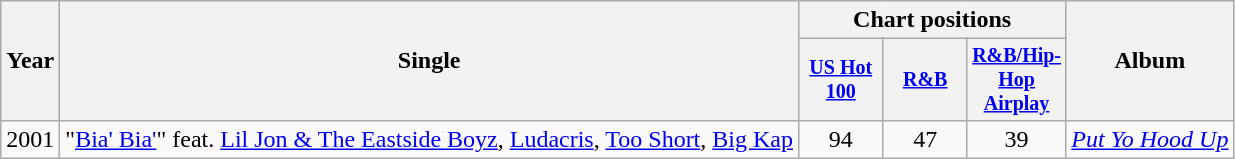<table class="wikitable" style="text-align:center;">
<tr>
<th rowspan="2">Year</th>
<th rowspan="2">Single</th>
<th colspan="3">Chart positions</th>
<th rowspan="2">Album</th>
</tr>
<tr style="font-size:smaller;">
<th style="width:50px;"><a href='#'>US Hot 100</a></th>
<th style="width:50px;"><a href='#'>R&B</a></th>
<th style="width:50px;"><a href='#'>R&B/Hip-Hop Airplay</a></th>
</tr>
<tr>
<td>2001</td>
<td style="text-align:left;">"<a href='#'>Bia' Bia'</a>" feat. <a href='#'>Lil Jon & The Eastside Boyz</a>, <a href='#'>Ludacris</a>, <a href='#'>Too Short</a>, <a href='#'>Big Kap</a></td>
<td>94</td>
<td>47</td>
<td>39</td>
<td><em><a href='#'>Put Yo Hood Up</a></em></td>
</tr>
</table>
